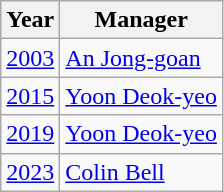<table class="wikitable">
<tr>
<th>Year</th>
<th>Manager</th>
</tr>
<tr>
<td align=center><a href='#'>2003</a></td>
<td> <a href='#'>An Jong-goan</a></td>
</tr>
<tr>
<td align=center><a href='#'>2015</a></td>
<td> <a href='#'>Yoon Deok-yeo</a></td>
</tr>
<tr>
<td align=center><a href='#'>2019</a></td>
<td> <a href='#'>Yoon Deok-yeo</a></td>
</tr>
<tr>
<td align=center><a href='#'>2023</a></td>
<td> <a href='#'>Colin Bell</a></td>
</tr>
</table>
